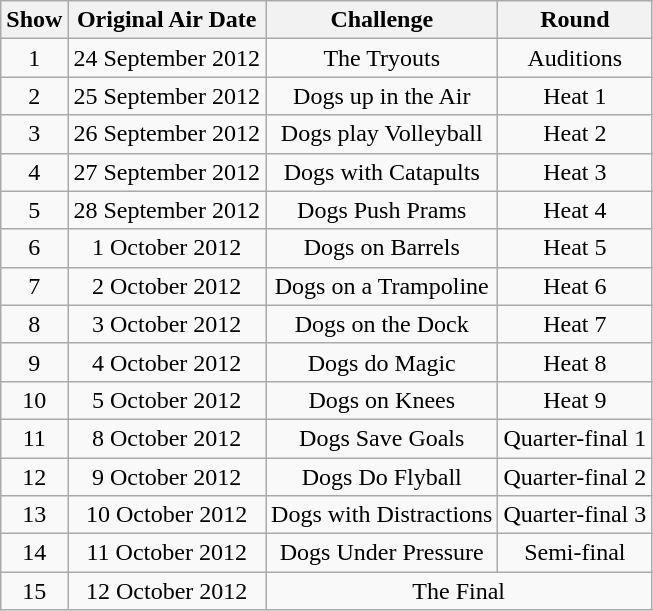<table class="wikitable"  style="text-align:center;">
<tr>
<th>Show</th>
<th>Original Air Date</th>
<th>Challenge</th>
<th>Round</th>
</tr>
<tr>
<td>1</td>
<td>24 September 2012</td>
<td>The Tryouts</td>
<td>Auditions</td>
</tr>
<tr>
<td>2</td>
<td>25 September 2012</td>
<td>Dogs up in the Air</td>
<td>Heat 1</td>
</tr>
<tr>
<td>3</td>
<td>26 September 2012</td>
<td>Dogs play Volleyball</td>
<td>Heat 2</td>
</tr>
<tr>
<td>4</td>
<td>27 September 2012</td>
<td>Dogs with Catapults</td>
<td>Heat 3</td>
</tr>
<tr>
<td>5</td>
<td>28 September 2012</td>
<td>Dogs Push Prams</td>
<td>Heat 4</td>
</tr>
<tr>
<td>6</td>
<td>1 October 2012</td>
<td>Dogs on Barrels</td>
<td>Heat 5</td>
</tr>
<tr>
<td>7</td>
<td>2 October 2012</td>
<td>Dogs on a Trampoline</td>
<td>Heat 6</td>
</tr>
<tr>
<td>8</td>
<td>3 October 2012</td>
<td>Dogs on the Dock</td>
<td>Heat 7</td>
</tr>
<tr>
<td>9</td>
<td>4 October 2012</td>
<td>Dogs do Magic</td>
<td>Heat 8</td>
</tr>
<tr>
<td>10</td>
<td>5 October 2012</td>
<td>Dogs on Knees</td>
<td>Heat 9</td>
</tr>
<tr>
<td>11</td>
<td>8 October 2012</td>
<td>Dogs Save Goals</td>
<td>Quarter-final 1</td>
</tr>
<tr>
<td>12</td>
<td>9 October 2012</td>
<td>Dogs Do Flyball</td>
<td>Quarter-final 2</td>
</tr>
<tr>
<td>13</td>
<td>10 October 2012</td>
<td>Dogs with Distractions</td>
<td>Quarter-final 3</td>
</tr>
<tr>
<td>14</td>
<td>11 October 2012</td>
<td>Dogs Under Pressure</td>
<td>Semi-final</td>
</tr>
<tr>
<td>15</td>
<td>12 October 2012</td>
<td colspan=2>The Final</td>
</tr>
</table>
